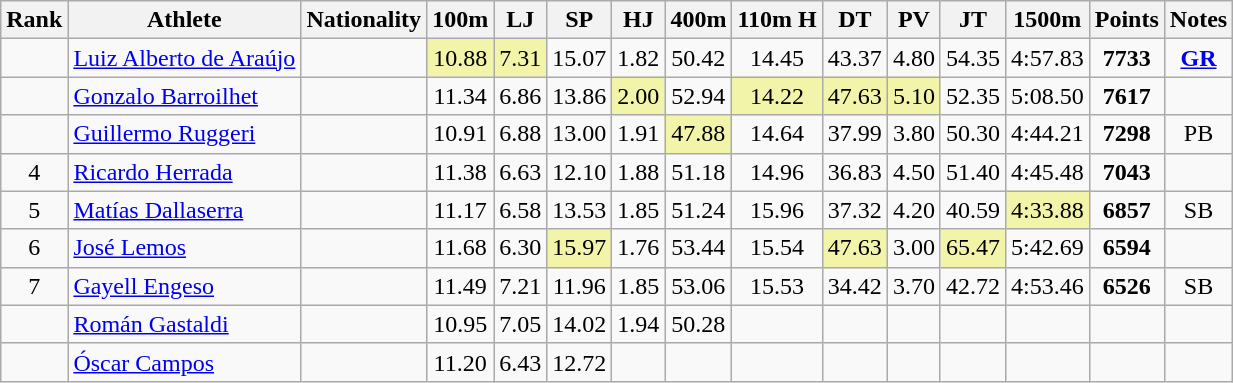<table class="wikitable sortable" style=" text-align:center;">
<tr>
<th>Rank</th>
<th>Athlete</th>
<th>Nationality</th>
<th>100m</th>
<th>LJ</th>
<th>SP</th>
<th>HJ</th>
<th>400m</th>
<th>110m H</th>
<th>DT</th>
<th>PV</th>
<th>JT</th>
<th>1500m</th>
<th>Points</th>
<th>Notes</th>
</tr>
<tr>
<td></td>
<td align=left><a href='#'>Luiz Alberto de Araújo</a></td>
<td align=left></td>
<td bgcolor=#F2F5A9>10.88</td>
<td bgcolor=#F2F5A9>7.31</td>
<td>15.07</td>
<td>1.82</td>
<td>50.42</td>
<td>14.45</td>
<td>43.37</td>
<td>4.80</td>
<td>54.35</td>
<td>4:57.83</td>
<td><strong>7733</strong></td>
<td><strong><a href='#'>GR</a></strong></td>
</tr>
<tr>
<td></td>
<td align=left><a href='#'>Gonzalo Barroilhet</a></td>
<td align=left></td>
<td>11.34</td>
<td>6.86</td>
<td>13.86</td>
<td bgcolor=#F2F5A9>2.00</td>
<td>52.94</td>
<td bgcolor=#F2F5A9>14.22</td>
<td bgcolor=#F2F5A9>47.63</td>
<td bgcolor=#F2F5A9>5.10</td>
<td>52.35</td>
<td>5:08.50</td>
<td><strong>7617</strong></td>
<td></td>
</tr>
<tr>
<td></td>
<td align=left><a href='#'>Guillermo Ruggeri</a></td>
<td align=left></td>
<td>10.91</td>
<td>6.88</td>
<td>13.00</td>
<td>1.91</td>
<td bgcolor=#F2F5A9>47.88</td>
<td>14.64</td>
<td>37.99</td>
<td>3.80</td>
<td>50.30</td>
<td>4:44.21</td>
<td><strong>7298</strong></td>
<td>PB</td>
</tr>
<tr>
<td>4</td>
<td align=left><a href='#'>Ricardo Herrada</a></td>
<td align=left></td>
<td>11.38</td>
<td>6.63</td>
<td>12.10</td>
<td>1.88</td>
<td>51.18</td>
<td>14.96</td>
<td>36.83</td>
<td>4.50</td>
<td>51.40</td>
<td>4:45.48</td>
<td><strong>7043</strong></td>
<td></td>
</tr>
<tr>
<td>5</td>
<td align=left><a href='#'>Matías Dallaserra</a></td>
<td align=left></td>
<td>11.17</td>
<td>6.58</td>
<td>13.53</td>
<td>1.85</td>
<td>51.24</td>
<td>15.96</td>
<td>37.32</td>
<td>4.20</td>
<td>40.59</td>
<td bgcolor=#F2F5A9>4:33.88</td>
<td><strong>6857</strong></td>
<td>SB</td>
</tr>
<tr>
<td>6</td>
<td align=left><a href='#'>José Lemos</a></td>
<td align=left></td>
<td>11.68</td>
<td>6.30</td>
<td bgcolor=#F2F5A9>15.97</td>
<td>1.76</td>
<td>53.44</td>
<td>15.54</td>
<td bgcolor=#F2F5A9>47.63</td>
<td>3.00</td>
<td bgcolor=#F2F5A9>65.47</td>
<td>5:42.69</td>
<td><strong>6594</strong></td>
<td></td>
</tr>
<tr>
<td>7</td>
<td align=left><a href='#'>Gayell Engeso</a></td>
<td align=left></td>
<td>11.49</td>
<td>7.21</td>
<td>11.96</td>
<td>1.85</td>
<td>53.06</td>
<td>15.53</td>
<td>34.42</td>
<td>3.70</td>
<td>42.72</td>
<td>4:53.46</td>
<td><strong>6526</strong></td>
<td>SB</td>
</tr>
<tr>
<td></td>
<td align=left><a href='#'>Román Gastaldi</a></td>
<td align=left></td>
<td>10.95</td>
<td>7.05</td>
<td>14.02</td>
<td>1.94</td>
<td>50.28</td>
<td></td>
<td></td>
<td></td>
<td></td>
<td></td>
<td><strong></strong></td>
<td></td>
</tr>
<tr>
<td></td>
<td align=left><a href='#'>Óscar Campos</a></td>
<td align=left></td>
<td>11.20</td>
<td>6.43</td>
<td>12.72</td>
<td></td>
<td></td>
<td></td>
<td></td>
<td></td>
<td></td>
<td></td>
<td><strong></strong></td>
<td></td>
</tr>
</table>
